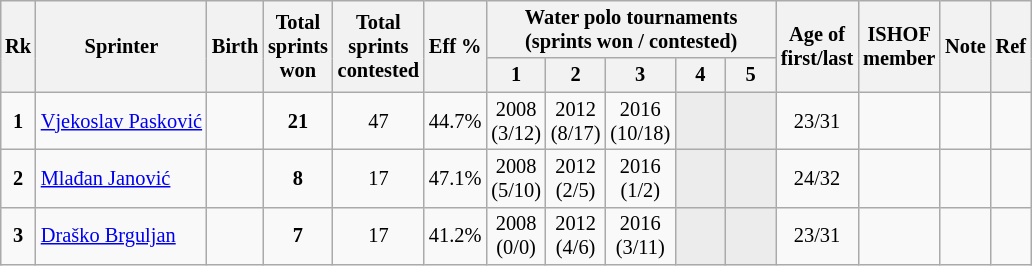<table class="wikitable sortable" style="text-align: center; font-size: 85%; margin-left: 1em;">
<tr>
<th rowspan="2">Rk</th>
<th rowspan="2">Sprinter</th>
<th rowspan="2">Birth</th>
<th rowspan="2">Total<br>sprints<br>won</th>
<th rowspan="2">Total<br>sprints<br>contested</th>
<th rowspan="2">Eff %</th>
<th colspan="5">Water polo tournaments<br>(sprints won / contested)</th>
<th rowspan="2">Age of<br>first/last</th>
<th rowspan="2">ISHOF<br>member</th>
<th rowspan="2">Note</th>
<th rowspan="2" class="unsortable">Ref</th>
</tr>
<tr>
<th>1</th>
<th style="width: 2em;" class="unsortable">2</th>
<th style="width: 2em;" class="unsortable">3</th>
<th style="width: 2em;" class="unsortable">4</th>
<th style="width: 2em;" class="unsortable">5</th>
</tr>
<tr>
<td><strong>1</strong></td>
<td style="text-align: left;" data-sort-value="Pasković, Vjekoslav"><a href='#'>Vjekoslav Pasković</a></td>
<td></td>
<td><strong>21</strong></td>
<td>47</td>
<td>44.7%</td>
<td>2008<br>(3/12)</td>
<td>2012<br>(8/17)</td>
<td>2016<br>(10/18)</td>
<td style="background-color: #ececec;"></td>
<td style="background-color: #ececec;"></td>
<td>23/31</td>
<td></td>
<td style="text-align: left;"></td>
<td></td>
</tr>
<tr>
<td><strong>2</strong></td>
<td style="text-align: left;" data-sort-value="Janović, Mlađan"><a href='#'>Mlađan Janović</a></td>
<td></td>
<td><strong>8</strong></td>
<td>17</td>
<td>47.1%</td>
<td>2008<br>(5/10)</td>
<td>2012<br>(2/5)</td>
<td>2016<br>(1/2)</td>
<td style="background-color: #ececec;"></td>
<td style="background-color: #ececec;"></td>
<td>24/32</td>
<td></td>
<td style="text-align: left;"></td>
<td></td>
</tr>
<tr>
<td><strong>3</strong></td>
<td style="text-align: left;" data-sort-value="Brguljan, Draško"><a href='#'>Draško Brguljan</a></td>
<td></td>
<td><strong>7</strong></td>
<td>17</td>
<td>41.2%</td>
<td>2008<br>(0/0)</td>
<td>2012<br>(4/6)</td>
<td>2016<br>(3/11)</td>
<td style="background-color: #ececec;"></td>
<td style="background-color: #ececec;"></td>
<td>23/31</td>
<td></td>
<td style="text-align: left;"></td>
<td></td>
</tr>
</table>
